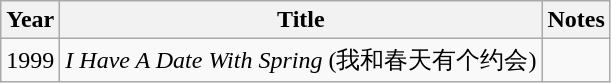<table class="wikitable sortable">
<tr>
<th>Year</th>
<th>Title</th>
<th class="unsortable">Notes</th>
</tr>
<tr>
<td>1999</td>
<td><em>I Have A Date With Spring</em> (我和春天有个约会)</td>
<td></td>
</tr>
</table>
